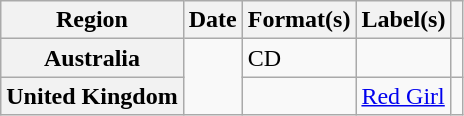<table class="wikitable plainrowheaders">
<tr>
<th scope="col">Region</th>
<th scope="col">Date</th>
<th scope="col">Format(s)</th>
<th scope="col">Label(s)</th>
<th scope="col"></th>
</tr>
<tr>
<th scope="row">Australia</th>
<td rowspan="2"></td>
<td>CD</td>
<td></td>
<td></td>
</tr>
<tr>
<th scope="row">United Kingdom</th>
<td></td>
<td><a href='#'>Red Girl</a></td>
<td></td>
</tr>
</table>
